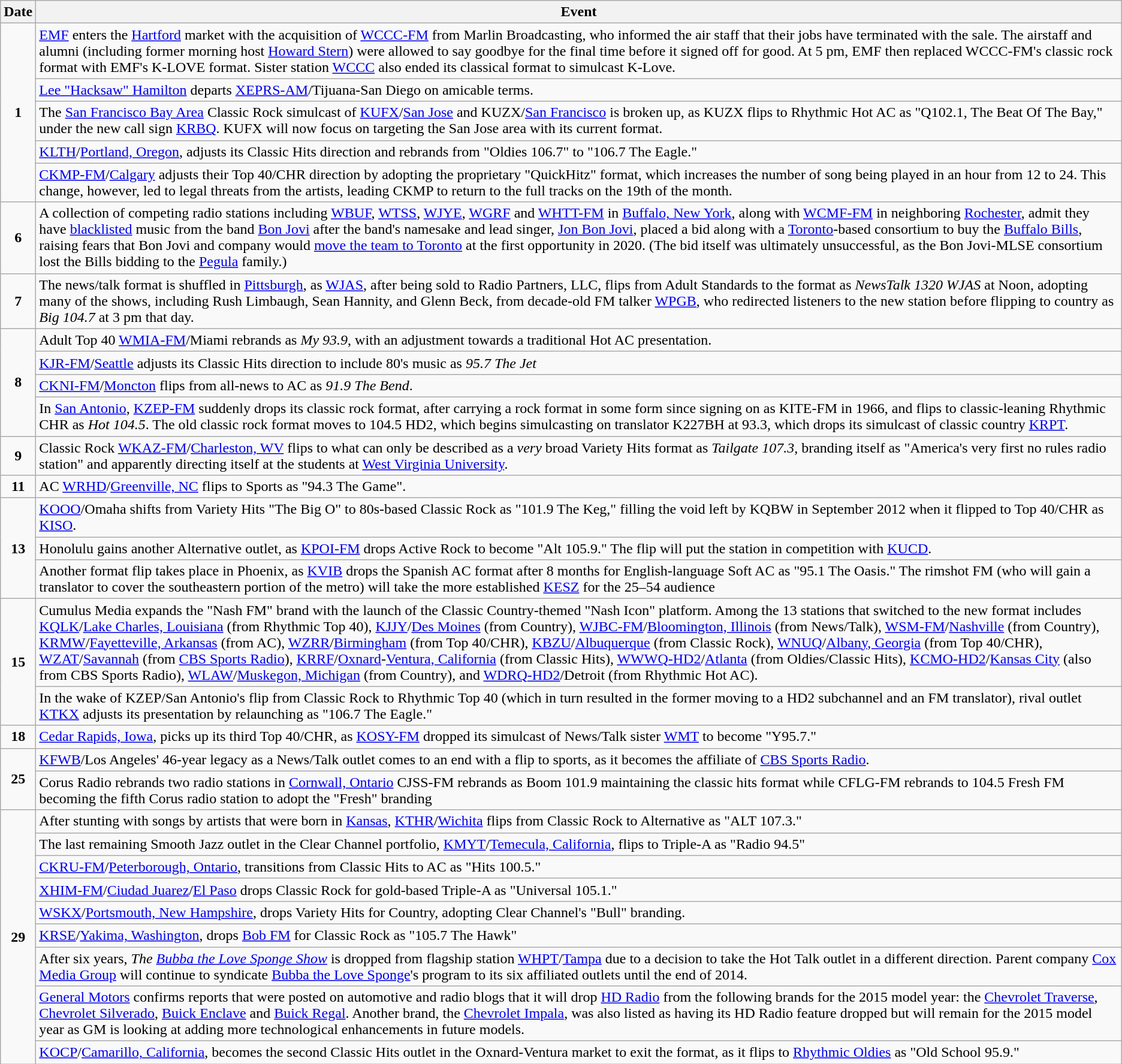<table class="wikitable">
<tr>
<th>Date</th>
<th>Event</th>
</tr>
<tr>
<td style="text-align:center;" rowspan=5><strong>1</strong></td>
<td><a href='#'>EMF</a> enters the <a href='#'>Hartford</a> market with the acquisition of <a href='#'>WCCC-FM</a> from Marlin Broadcasting, who informed the air staff that their jobs have terminated with the sale. The airstaff and alumni (including former morning host <a href='#'>Howard Stern</a>) were allowed to say goodbye for the final time before it signed off for good. At 5 pm, EMF then replaced WCCC-FM's classic rock format with EMF's K-LOVE format. Sister station <a href='#'>WCCC</a> also ended its classical format to simulcast K-Love.</td>
</tr>
<tr>
<td><a href='#'>Lee "Hacksaw" Hamilton</a> departs <a href='#'>XEPRS-AM</a>/Tijuana-San Diego on amicable terms.</td>
</tr>
<tr>
<td>The <a href='#'>San Francisco Bay Area</a> Classic Rock simulcast of <a href='#'>KUFX</a>/<a href='#'>San Jose</a> and KUZX/<a href='#'>San Francisco</a> is broken up, as KUZX flips to Rhythmic Hot AC as "Q102.1, The Beat Of The Bay," under the new call sign <a href='#'>KRBQ</a>. KUFX will now focus on targeting the San Jose area with its current format.</td>
</tr>
<tr>
<td><a href='#'>KLTH</a>/<a href='#'>Portland, Oregon</a>, adjusts its Classic Hits direction and rebrands from "Oldies 106.7" to "106.7 The Eagle."</td>
</tr>
<tr>
<td><a href='#'>CKMP-FM</a>/<a href='#'>Calgary</a> adjusts their Top 40/CHR direction by adopting the proprietary "QuickHitz" format, which increases the number of song being played in an hour from 12 to 24. This change, however, led to legal threats from the artists, leading CKMP to return to the full tracks on the 19th of the month.</td>
</tr>
<tr>
<td style="text-align:center;"><strong>6</strong></td>
<td>A collection of competing radio stations including <a href='#'>WBUF</a>, <a href='#'>WTSS</a>, <a href='#'>WJYE</a>, <a href='#'>WGRF</a> and <a href='#'>WHTT-FM</a> in <a href='#'>Buffalo, New York</a>, along with <a href='#'>WCMF-FM</a> in neighboring <a href='#'>Rochester</a>, admit they have <a href='#'>blacklisted</a> music from the band <a href='#'>Bon Jovi</a> after the band's namesake and lead singer, <a href='#'>Jon Bon Jovi</a>, placed a bid along with a <a href='#'>Toronto</a>-based consortium to buy the <a href='#'>Buffalo Bills</a>, raising fears that Bon Jovi and company would <a href='#'>move the team to Toronto</a> at the first opportunity in 2020. (The bid itself was ultimately unsuccessful, as the Bon Jovi-MLSE consortium lost the Bills bidding to the <a href='#'>Pegula</a> family.)</td>
</tr>
<tr>
<td style="text-align:center;"><strong>7</strong></td>
<td>The news/talk format is shuffled in <a href='#'>Pittsburgh</a>, as <a href='#'>WJAS</a>, after being sold to Radio Partners, LLC, flips from Adult Standards to the format as <em>NewsTalk 1320 WJAS</em> at Noon, adopting many of the shows, including Rush Limbaugh, Sean Hannity, and Glenn Beck, from decade-old FM talker <a href='#'>WPGB</a>, who redirected listeners to the new station before flipping to country as <em>Big 104.7</em> at 3 pm that day.</td>
</tr>
<tr>
<td style="text-align:center;" rowspan=4><strong>8</strong></td>
<td>Adult Top 40 <a href='#'>WMIA-FM</a>/Miami rebrands as <em>My 93.9</em>, with an adjustment towards a traditional Hot AC presentation.</td>
</tr>
<tr>
<td><a href='#'>KJR-FM</a>/<a href='#'>Seattle</a> adjusts its Classic Hits direction to include 80's music as <em>95.7 The Jet</em></td>
</tr>
<tr>
<td><a href='#'>CKNI-FM</a>/<a href='#'>Moncton</a> flips from all-news to AC as <em>91.9 The Bend</em>.</td>
</tr>
<tr>
<td>In <a href='#'>San Antonio</a>, <a href='#'>KZEP-FM</a> suddenly drops its classic rock format, after carrying a rock format in some form since signing on as KITE-FM in 1966, and flips to classic-leaning Rhythmic CHR as <em>Hot 104.5</em>. The old classic rock format moves to 104.5 HD2, which begins simulcasting on translator K227BH at 93.3, which drops its simulcast of classic country <a href='#'>KRPT</a>.</td>
</tr>
<tr>
<td style="text-align:center;"><strong>9</strong></td>
<td>Classic Rock <a href='#'>WKAZ-FM</a>/<a href='#'>Charleston, WV</a> flips to what can only be described as a <em>very</em> broad Variety Hits format as <em>Tailgate 107.3</em>, branding itself as "America's very first no rules radio station" and apparently directing itself at the students at <a href='#'>West Virginia University</a>.</td>
</tr>
<tr>
<td style="text-align:center;"><strong>11</strong></td>
<td>AC <a href='#'>WRHD</a>/<a href='#'>Greenville, NC</a> flips to Sports as "94.3 The Game".</td>
</tr>
<tr>
<td style="text-align:center;" rowspan=3><strong>13</strong></td>
<td><a href='#'>KOOO</a>/Omaha shifts from Variety Hits "The Big O" to 80s-based Classic Rock as "101.9 The Keg," filling the void left by KQBW in September 2012 when it flipped to Top 40/CHR as <a href='#'>KISO</a>.</td>
</tr>
<tr>
<td>Honolulu gains another Alternative outlet, as <a href='#'>KPOI-FM</a> drops Active Rock to become "Alt 105.9." The flip will put the station in competition with <a href='#'>KUCD</a>.</td>
</tr>
<tr>
<td>Another format flip takes place in Phoenix, as <a href='#'>KVIB</a> drops the Spanish AC format after 8 months for English-language Soft AC as "95.1 The Oasis." The rimshot FM (who will gain a translator to cover the southeastern portion of the metro) will take the more established <a href='#'>KESZ</a> for the 25–54 audience</td>
</tr>
<tr>
<td style="text-align:center;" rowspan=2><strong>15</strong></td>
<td>Cumulus Media expands the "Nash FM" brand with the launch of the Classic Country-themed "Nash Icon" platform. Among the 13 stations that switched to the new format includes <a href='#'>KQLK</a>/<a href='#'>Lake Charles, Louisiana</a> (from Rhythmic Top 40), <a href='#'>KJJY</a>/<a href='#'>Des Moines</a> (from Country), <a href='#'>WJBC-FM</a>/<a href='#'>Bloomington, Illinois</a> (from News/Talk), <a href='#'>WSM-FM</a>/<a href='#'>Nashville</a> (from Country), <a href='#'>KRMW</a>/<a href='#'>Fayetteville, Arkansas</a> (from AC), <a href='#'>WZRR</a>/<a href='#'>Birmingham</a> (from Top 40/CHR), <a href='#'>KBZU</a>/<a href='#'>Albuquerque</a> (from Classic Rock), <a href='#'>WNUQ</a>/<a href='#'>Albany, Georgia</a> (from Top 40/CHR), <a href='#'>WZAT</a>/<a href='#'>Savannah</a> (from <a href='#'>CBS Sports Radio</a>), <a href='#'>KRRF</a>/<a href='#'>Oxnard</a>-<a href='#'>Ventura, California</a> (from Classic Hits), <a href='#'>WWWQ-HD2</a>/<a href='#'>Atlanta</a> (from Oldies/Classic Hits), <a href='#'>KCMO-HD2</a>/<a href='#'>Kansas City</a> (also from CBS Sports Radio), <a href='#'>WLAW</a>/<a href='#'>Muskegon, Michigan</a> (from Country), and <a href='#'>WDRQ-HD2</a>/Detroit (from Rhythmic Hot AC).</td>
</tr>
<tr>
<td>In the wake of KZEP/San Antonio's flip from Classic Rock to Rhythmic Top 40 (which in turn resulted in the former moving to a HD2 subchannel and an FM translator), rival outlet <a href='#'>KTKX</a> adjusts its presentation by relaunching as "106.7 The Eagle."</td>
</tr>
<tr>
<td style="text-align:center;"><strong>18</strong></td>
<td><a href='#'>Cedar Rapids, Iowa</a>, picks up its third Top 40/CHR, as <a href='#'>KOSY-FM</a> dropped its simulcast of News/Talk sister <a href='#'>WMT</a> to become "Y95.7."</td>
</tr>
<tr>
<td style="text-align:center;" rowspan=2><strong>25</strong></td>
<td><a href='#'>KFWB</a>/Los Angeles' 46-year legacy as a News/Talk outlet comes to an end with a flip to sports, as it becomes the affiliate of <a href='#'>CBS Sports Radio</a>.</td>
</tr>
<tr>
<td>Corus Radio rebrands two radio stations in <a href='#'>Cornwall, Ontario</a> CJSS-FM rebrands as Boom 101.9 maintaining the classic hits format while CFLG-FM rebrands to 104.5 Fresh FM becoming the fifth Corus radio station to adopt the "Fresh" branding</td>
</tr>
<tr>
<td style="text-align:center;" rowspan=9><strong>29</strong></td>
<td>After stunting with songs by artists that were born in <a href='#'>Kansas</a>, <a href='#'>KTHR</a>/<a href='#'>Wichita</a> flips from Classic Rock to Alternative as "ALT 107.3."</td>
</tr>
<tr>
<td>The last remaining Smooth Jazz outlet in the Clear Channel portfolio, <a href='#'>KMYT</a>/<a href='#'>Temecula, California</a>, flips to Triple-A as "Radio 94.5"</td>
</tr>
<tr>
<td><a href='#'>CKRU-FM</a>/<a href='#'>Peterborough, Ontario</a>, transitions from Classic Hits to AC as "Hits 100.5."</td>
</tr>
<tr>
<td><a href='#'>XHIM-FM</a>/<a href='#'>Ciudad Juarez</a>/<a href='#'>El Paso</a> drops Classic Rock for gold-based Triple-A as "Universal 105.1."</td>
</tr>
<tr>
<td><a href='#'>WSKX</a>/<a href='#'>Portsmouth, New Hampshire</a>, drops Variety Hits for Country, adopting Clear Channel's "Bull" branding.</td>
</tr>
<tr>
<td><a href='#'>KRSE</a>/<a href='#'>Yakima, Washington</a>, drops <a href='#'>Bob FM</a> for Classic Rock as "105.7 The Hawk"</td>
</tr>
<tr>
<td>After six years, <em>The <a href='#'>Bubba the Love Sponge Show</a></em> is dropped from flagship station <a href='#'>WHPT</a>/<a href='#'>Tampa</a> due to a decision to take the Hot Talk outlet in a different direction. Parent company <a href='#'>Cox Media Group</a> will continue to syndicate <a href='#'>Bubba the Love Sponge</a>'s program to its six affiliated outlets until the end of 2014.</td>
</tr>
<tr>
<td><a href='#'>General Motors</a> confirms reports that were posted on automotive and radio blogs that it will drop <a href='#'>HD Radio</a> from the following brands for the 2015 model year: the <a href='#'>Chevrolet Traverse</a>, <a href='#'>Chevrolet Silverado</a>, <a href='#'>Buick Enclave</a> and <a href='#'>Buick Regal</a>. Another brand, the <a href='#'>Chevrolet Impala</a>, was also listed as having its HD Radio feature dropped but will remain for the 2015 model year as GM is looking at adding more technological enhancements in future models.</td>
</tr>
<tr>
<td><a href='#'>KOCP</a>/<a href='#'>Camarillo, California</a>, becomes the second Classic Hits outlet in the Oxnard-Ventura market to exit the format, as it flips to <a href='#'>Rhythmic Oldies</a> as "Old School 95.9."</td>
</tr>
</table>
